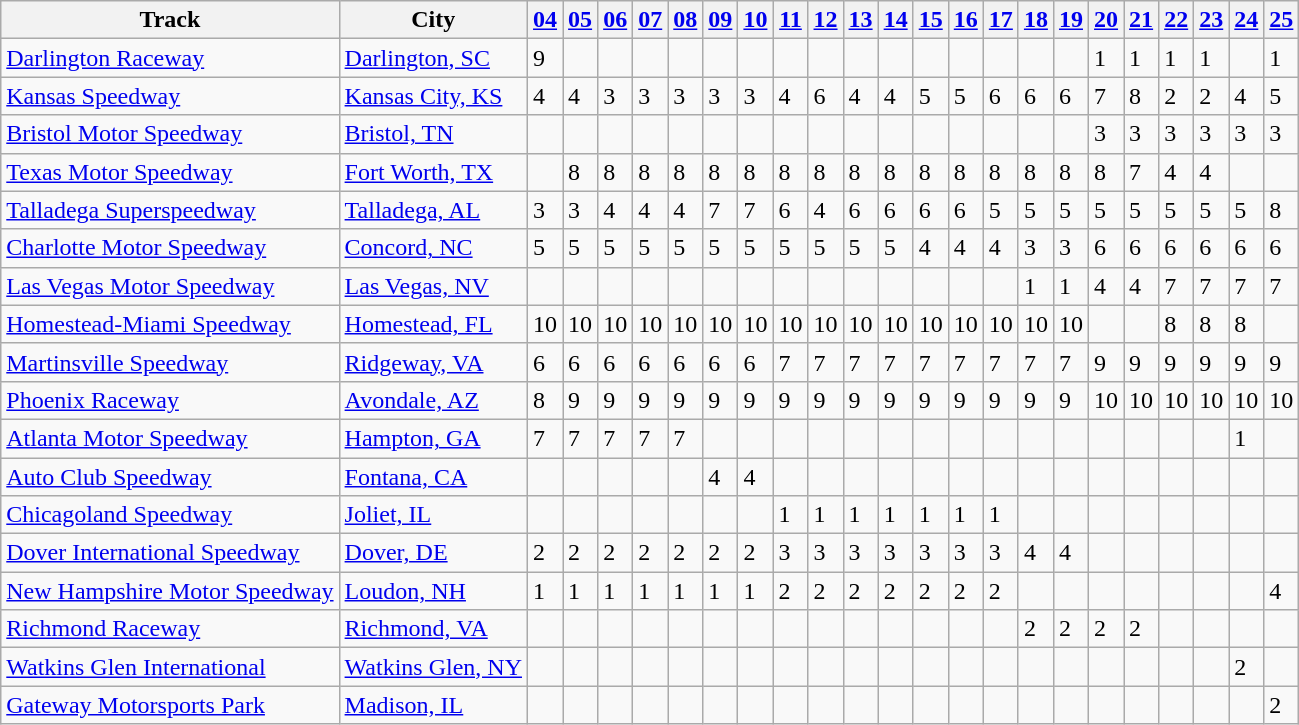<table class="wikitable sortable" style="text-align-center">
<tr>
<th>Track</th>
<th>City</th>
<th><a href='#'>04</a></th>
<th><a href='#'>05</a></th>
<th><a href='#'>06</a></th>
<th><a href='#'>07</a></th>
<th><a href='#'>08</a></th>
<th><a href='#'>09</a></th>
<th><a href='#'>10</a></th>
<th><a href='#'>11</a></th>
<th><a href='#'>12</a></th>
<th><a href='#'>13</a></th>
<th><a href='#'>14</a></th>
<th><a href='#'>15</a></th>
<th><a href='#'>16</a></th>
<th><a href='#'>17</a></th>
<th><a href='#'>18</a></th>
<th><a href='#'>19</a></th>
<th><a href='#'>20</a></th>
<th><a href='#'>21</a></th>
<th><a href='#'>22</a></th>
<th><a href='#'>23</a></th>
<th><a href='#'>24</a></th>
<th><a href='#'>25</a></th>
</tr>
<tr>
<td><a href='#'>Darlington Raceway</a></td>
<td><a href='#'>Darlington, SC</a></td>
<td>9</td>
<td></td>
<td></td>
<td></td>
<td></td>
<td></td>
<td></td>
<td></td>
<td></td>
<td></td>
<td></td>
<td></td>
<td></td>
<td></td>
<td></td>
<td></td>
<td>1</td>
<td>1</td>
<td>1</td>
<td>1</td>
<td></td>
<td>1</td>
</tr>
<tr>
<td><a href='#'>Kansas Speedway</a></td>
<td><a href='#'>Kansas City, KS</a></td>
<td>4</td>
<td>4</td>
<td>3</td>
<td>3</td>
<td>3</td>
<td>3</td>
<td>3</td>
<td>4</td>
<td>6</td>
<td>4</td>
<td>4</td>
<td>5</td>
<td>5</td>
<td>6</td>
<td>6</td>
<td>6</td>
<td>7</td>
<td>8</td>
<td>2</td>
<td>2</td>
<td>4</td>
<td>5</td>
</tr>
<tr>
<td><a href='#'>Bristol Motor Speedway</a></td>
<td><a href='#'>Bristol, TN</a></td>
<td></td>
<td></td>
<td></td>
<td></td>
<td></td>
<td></td>
<td></td>
<td></td>
<td></td>
<td></td>
<td></td>
<td></td>
<td></td>
<td></td>
<td></td>
<td></td>
<td>3</td>
<td>3</td>
<td>3</td>
<td>3</td>
<td>3</td>
<td>3</td>
</tr>
<tr>
<td><a href='#'>Texas Motor Speedway</a></td>
<td><a href='#'>Fort Worth, TX</a></td>
<td></td>
<td>8</td>
<td>8</td>
<td>8</td>
<td>8</td>
<td>8</td>
<td>8</td>
<td>8</td>
<td>8</td>
<td>8</td>
<td>8</td>
<td>8</td>
<td>8</td>
<td>8</td>
<td>8</td>
<td>8</td>
<td>8</td>
<td>7</td>
<td>4</td>
<td>4</td>
<td></td>
<td></td>
</tr>
<tr>
<td><a href='#'>Talladega Superspeedway</a></td>
<td><a href='#'>Talladega, AL</a></td>
<td>3</td>
<td>3</td>
<td>4</td>
<td>4</td>
<td>4</td>
<td>7</td>
<td>7</td>
<td>6</td>
<td>4</td>
<td>6</td>
<td>6</td>
<td>6</td>
<td>6</td>
<td>5</td>
<td>5</td>
<td>5</td>
<td>5</td>
<td>5</td>
<td>5</td>
<td>5</td>
<td>5</td>
<td>8</td>
</tr>
<tr>
<td><a href='#'>Charlotte Motor Speedway</a></td>
<td><a href='#'>Concord, NC</a></td>
<td>5</td>
<td>5</td>
<td>5</td>
<td>5</td>
<td>5</td>
<td>5</td>
<td>5</td>
<td>5</td>
<td>5</td>
<td>5</td>
<td>5</td>
<td>4</td>
<td>4</td>
<td>4</td>
<td>3</td>
<td>3</td>
<td>6</td>
<td>6</td>
<td>6</td>
<td>6</td>
<td>6</td>
<td>6</td>
</tr>
<tr>
<td><a href='#'>Las Vegas Motor Speedway</a></td>
<td><a href='#'>Las Vegas, NV</a></td>
<td></td>
<td></td>
<td></td>
<td></td>
<td></td>
<td></td>
<td></td>
<td></td>
<td></td>
<td></td>
<td></td>
<td></td>
<td></td>
<td></td>
<td>1</td>
<td>1</td>
<td>4</td>
<td>4</td>
<td>7</td>
<td>7</td>
<td>7</td>
<td>7</td>
</tr>
<tr>
<td><a href='#'>Homestead-Miami Speedway</a></td>
<td><a href='#'>Homestead, FL</a></td>
<td>10</td>
<td>10</td>
<td>10</td>
<td>10</td>
<td>10</td>
<td>10</td>
<td>10</td>
<td>10</td>
<td>10</td>
<td>10</td>
<td>10</td>
<td>10</td>
<td>10</td>
<td>10</td>
<td>10</td>
<td>10</td>
<td></td>
<td></td>
<td>8</td>
<td>8</td>
<td>8</td>
<td></td>
</tr>
<tr>
<td><a href='#'>Martinsville Speedway</a></td>
<td><a href='#'>Ridgeway, VA</a></td>
<td>6</td>
<td>6</td>
<td>6</td>
<td>6</td>
<td>6</td>
<td>6</td>
<td>6</td>
<td>7</td>
<td>7</td>
<td>7</td>
<td>7</td>
<td>7</td>
<td>7</td>
<td>7</td>
<td>7</td>
<td>7</td>
<td>9</td>
<td>9</td>
<td>9</td>
<td>9</td>
<td>9</td>
<td>9</td>
</tr>
<tr>
<td><a href='#'>Phoenix Raceway</a></td>
<td><a href='#'>Avondale, AZ</a></td>
<td>8</td>
<td>9</td>
<td>9</td>
<td>9</td>
<td>9</td>
<td>9</td>
<td>9</td>
<td>9</td>
<td>9</td>
<td>9</td>
<td>9</td>
<td>9</td>
<td>9</td>
<td>9</td>
<td>9</td>
<td>9</td>
<td>10</td>
<td>10</td>
<td>10</td>
<td>10</td>
<td>10</td>
<td>10</td>
</tr>
<tr>
<td><a href='#'>Atlanta Motor Speedway</a></td>
<td><a href='#'>Hampton, GA</a></td>
<td>7</td>
<td>7</td>
<td>7</td>
<td>7</td>
<td>7</td>
<td></td>
<td></td>
<td></td>
<td></td>
<td></td>
<td></td>
<td></td>
<td></td>
<td></td>
<td></td>
<td></td>
<td></td>
<td></td>
<td></td>
<td></td>
<td>1</td>
<td></td>
</tr>
<tr>
<td><a href='#'>Auto Club Speedway</a></td>
<td><a href='#'>Fontana, CA</a></td>
<td></td>
<td></td>
<td></td>
<td></td>
<td></td>
<td>4</td>
<td>4</td>
<td></td>
<td></td>
<td></td>
<td></td>
<td></td>
<td></td>
<td></td>
<td></td>
<td></td>
<td></td>
<td></td>
<td></td>
<td></td>
<td></td>
<td></td>
</tr>
<tr>
<td><a href='#'>Chicagoland Speedway</a></td>
<td><a href='#'>Joliet, IL</a></td>
<td></td>
<td></td>
<td></td>
<td></td>
<td></td>
<td></td>
<td></td>
<td>1</td>
<td>1</td>
<td>1</td>
<td>1</td>
<td>1</td>
<td>1</td>
<td>1</td>
<td></td>
<td></td>
<td></td>
<td></td>
<td></td>
<td></td>
<td></td>
<td></td>
</tr>
<tr>
<td><a href='#'>Dover International Speedway</a></td>
<td><a href='#'>Dover, DE</a></td>
<td>2</td>
<td>2</td>
<td>2</td>
<td>2</td>
<td>2</td>
<td>2</td>
<td>2</td>
<td>3</td>
<td>3</td>
<td>3</td>
<td>3</td>
<td>3</td>
<td>3</td>
<td>3</td>
<td>4</td>
<td>4</td>
<td></td>
<td></td>
<td></td>
<td></td>
<td></td>
<td></td>
</tr>
<tr>
<td><a href='#'>New Hampshire Motor Speedway</a></td>
<td><a href='#'>Loudon, NH</a></td>
<td>1</td>
<td>1</td>
<td>1</td>
<td>1</td>
<td>1</td>
<td>1</td>
<td>1</td>
<td>2</td>
<td>2</td>
<td>2</td>
<td>2</td>
<td>2</td>
<td>2</td>
<td>2</td>
<td></td>
<td></td>
<td></td>
<td></td>
<td></td>
<td></td>
<td></td>
<td>4</td>
</tr>
<tr>
<td><a href='#'>Richmond Raceway</a></td>
<td><a href='#'>Richmond, VA</a></td>
<td></td>
<td></td>
<td></td>
<td></td>
<td></td>
<td></td>
<td></td>
<td></td>
<td></td>
<td></td>
<td></td>
<td></td>
<td></td>
<td></td>
<td>2</td>
<td>2</td>
<td>2</td>
<td>2</td>
<td></td>
<td></td>
<td></td>
<td></td>
</tr>
<tr>
<td><a href='#'>Watkins Glen International</a></td>
<td><a href='#'>Watkins Glen, NY</a></td>
<td></td>
<td></td>
<td></td>
<td></td>
<td></td>
<td></td>
<td></td>
<td></td>
<td></td>
<td></td>
<td></td>
<td></td>
<td></td>
<td></td>
<td></td>
<td></td>
<td></td>
<td></td>
<td></td>
<td></td>
<td>2</td>
<td></td>
</tr>
<tr>
<td><a href='#'>Gateway Motorsports Park</a></td>
<td><a href='#'>Madison, IL</a></td>
<td></td>
<td></td>
<td></td>
<td></td>
<td></td>
<td></td>
<td></td>
<td></td>
<td></td>
<td></td>
<td></td>
<td></td>
<td></td>
<td></td>
<td></td>
<td></td>
<td></td>
<td></td>
<td></td>
<td></td>
<td></td>
<td>2</td>
</tr>
</table>
